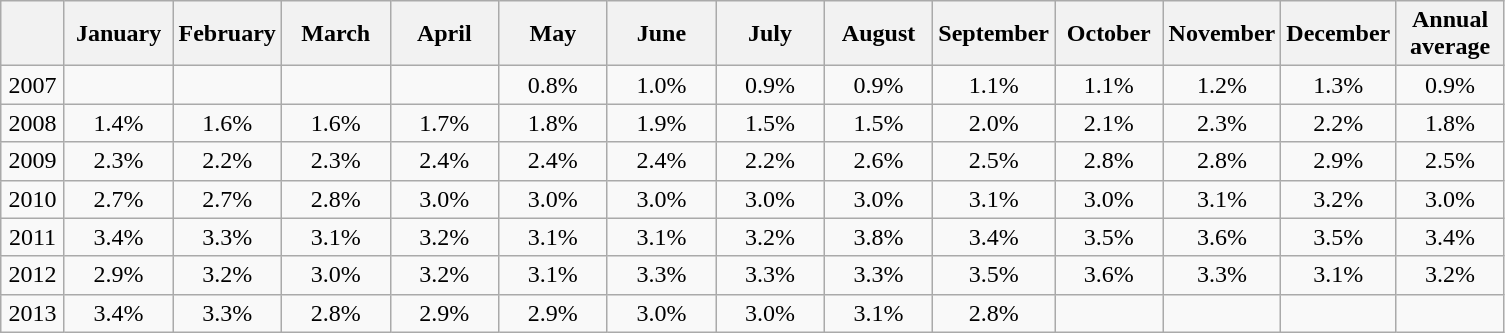<table class="wikitable">
<tr>
<th width="35px"></th>
<th width="65px">January</th>
<th width="65px">February</th>
<th width="65px">March</th>
<th width="65px">April</th>
<th width="65px">May</th>
<th width="65px">June</th>
<th width="65px">July</th>
<th width="65px">August</th>
<th width="65px">September</th>
<th width="65px">October</th>
<th width="65px">November</th>
<th width="65px">December</th>
<th width="65px">Annual average</th>
</tr>
<tr align="center">
<td>2007</td>
<td></td>
<td></td>
<td></td>
<td></td>
<td>0.8%</td>
<td>1.0%</td>
<td>0.9%</td>
<td>0.9%</td>
<td>1.1%</td>
<td>1.1%</td>
<td>1.2%</td>
<td>1.3%</td>
<td>0.9%</td>
</tr>
<tr align="center">
<td>2008</td>
<td>1.4%</td>
<td>1.6%</td>
<td>1.6%</td>
<td>1.7%</td>
<td>1.8%</td>
<td>1.9%</td>
<td>1.5%</td>
<td>1.5%</td>
<td>2.0%</td>
<td>2.1%</td>
<td>2.3%</td>
<td>2.2%</td>
<td>1.8%</td>
</tr>
<tr align="center">
<td>2009</td>
<td>2.3%</td>
<td>2.2%</td>
<td>2.3%</td>
<td>2.4%</td>
<td>2.4%</td>
<td>2.4%</td>
<td>2.2%</td>
<td>2.6%</td>
<td>2.5%</td>
<td>2.8%</td>
<td>2.8%</td>
<td>2.9%</td>
<td>2.5%</td>
</tr>
<tr align="center">
<td>2010</td>
<td>2.7%</td>
<td>2.7%</td>
<td>2.8%</td>
<td>3.0%</td>
<td>3.0%</td>
<td>3.0%</td>
<td>3.0%</td>
<td>3.0%</td>
<td>3.1%</td>
<td>3.0%</td>
<td>3.1%</td>
<td>3.2%</td>
<td>3.0%</td>
</tr>
<tr align="center">
<td>2011</td>
<td>3.4%</td>
<td>3.3%</td>
<td>3.1%</td>
<td>3.2%</td>
<td>3.1%</td>
<td>3.1%</td>
<td>3.2%</td>
<td>3.8%</td>
<td>3.4%</td>
<td>3.5%</td>
<td>3.6%</td>
<td>3.5%</td>
<td>3.4%</td>
</tr>
<tr align="center">
<td>2012</td>
<td>2.9%</td>
<td>3.2%</td>
<td>3.0%</td>
<td>3.2%</td>
<td>3.1%</td>
<td>3.3%</td>
<td>3.3%</td>
<td>3.3%</td>
<td>3.5%</td>
<td>3.6%</td>
<td>3.3%</td>
<td>3.1%</td>
<td>3.2%</td>
</tr>
<tr align="center">
<td>2013</td>
<td>3.4%</td>
<td>3.3%</td>
<td>2.8%</td>
<td>2.9%</td>
<td>2.9%</td>
<td>3.0%</td>
<td>3.0%</td>
<td>3.1%</td>
<td>2.8%</td>
<td></td>
<td></td>
<td></td>
<td></td>
</tr>
</table>
